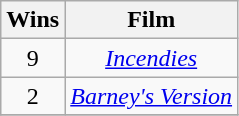<table class="wikitable" style="text-align:center;">
<tr>
<th scope="col" width="17">Wins</th>
<th scope="col" align="center">Film</th>
</tr>
<tr>
<td rowspan="1" style="text-align:center;">9</td>
<td><em><a href='#'>Incendies</a></em></td>
</tr>
<tr>
<td rowspan="1" style="text-align:center;">2</td>
<td><em><a href='#'>Barney's Version</a></em></td>
</tr>
<tr>
</tr>
</table>
